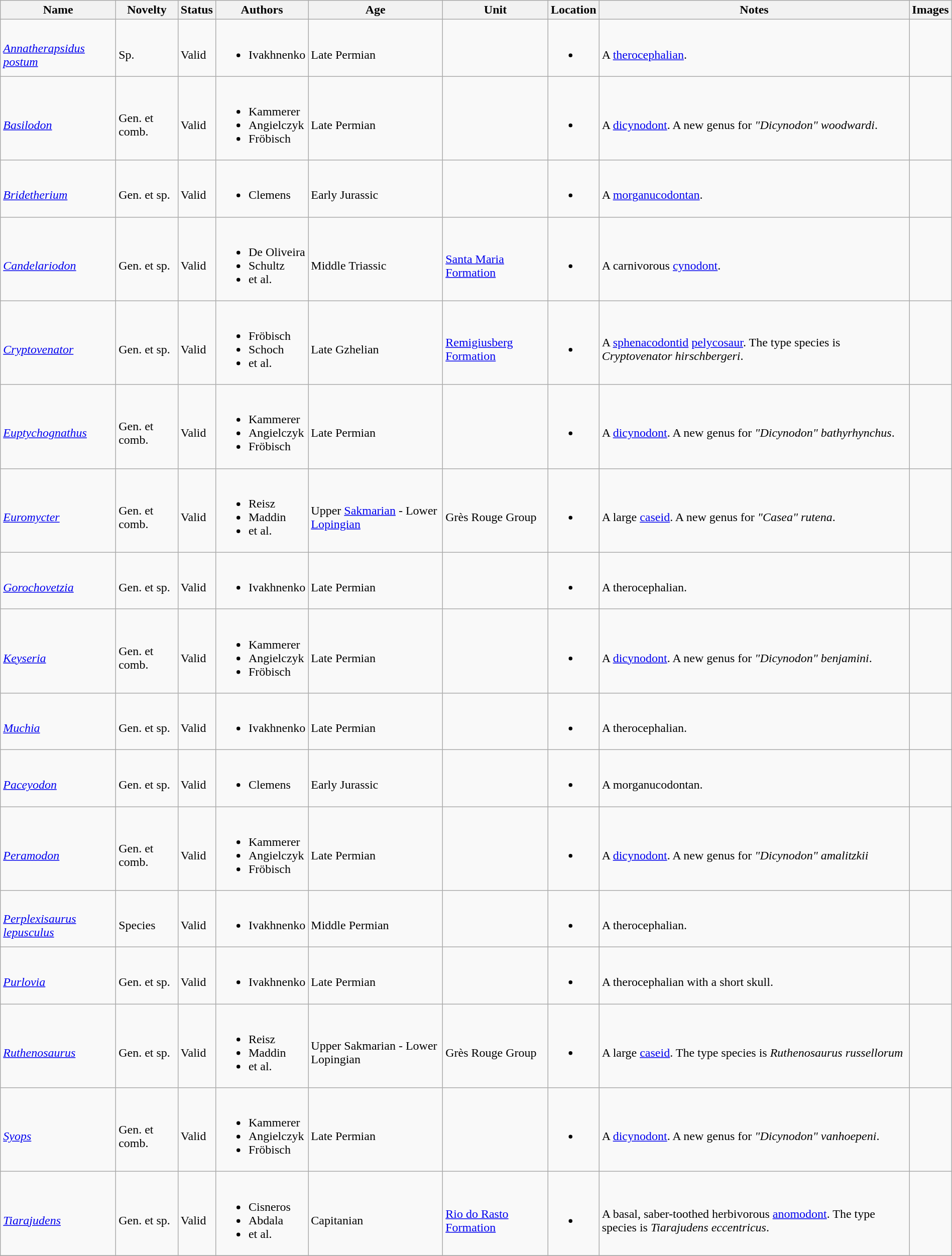<table class="wikitable sortable" align="center" width="100%">
<tr>
<th>Name</th>
<th>Novelty</th>
<th>Status</th>
<th>Authors</th>
<th>Age</th>
<th>Unit</th>
<th>Location</th>
<th>Notes</th>
<th>Images</th>
</tr>
<tr>
<td><br><em><a href='#'>Annatherapsidus postum</a></em></td>
<td><br>Sp.</td>
<td><br>Valid</td>
<td><br><ul><li>Ivakhnenko</li></ul></td>
<td><br>Late Permian</td>
<td></td>
<td><br><ul><li></li></ul></td>
<td><br>A <a href='#'>therocephalian</a>.</td>
<td></td>
</tr>
<tr>
<td><br><em><a href='#'>Basilodon</a></em></td>
<td><br>Gen. et comb.</td>
<td><br>Valid</td>
<td><br><ul><li>Kammerer</li><li>Angielczyk</li><li>Fröbisch</li></ul></td>
<td><br>Late Permian</td>
<td></td>
<td><br><ul><li></li></ul></td>
<td><br>A <a href='#'>dicynodont</a>. A new genus for <em>"Dicynodon" woodwardi</em>.</td>
<td></td>
</tr>
<tr>
<td><br><em><a href='#'>Bridetherium</a></em></td>
<td><br>Gen. et sp.</td>
<td><br>Valid</td>
<td><br><ul><li>Clemens</li></ul></td>
<td><br>Early Jurassic</td>
<td></td>
<td><br><ul><li></li></ul></td>
<td><br>A <a href='#'>morganucodontan</a>.</td>
<td></td>
</tr>
<tr>
<td><br><em><a href='#'>Candelariodon</a></em></td>
<td><br>Gen. et sp.</td>
<td><br>Valid</td>
<td><br><ul><li>De Oliveira</li><li>Schultz</li><li>et al.</li></ul></td>
<td><br>Middle Triassic</td>
<td><br><a href='#'>Santa Maria Formation</a></td>
<td><br><ul><li></li></ul></td>
<td><br>A carnivorous <a href='#'>cynodont</a>.</td>
<td></td>
</tr>
<tr>
<td><br><em><a href='#'>Cryptovenator</a></em></td>
<td><br>Gen. et sp.</td>
<td><br>Valid</td>
<td><br><ul><li>Fröbisch</li><li>Schoch</li><li>et al.</li></ul></td>
<td><br>Late Gzhelian</td>
<td><br><a href='#'>Remigiusberg Formation</a></td>
<td><br><ul><li></li></ul></td>
<td><br>A <a href='#'>sphenacodontid</a> <a href='#'>pelycosaur</a>. The type species is <em>Cryptovenator hirschbergeri</em>.</td>
<td></td>
</tr>
<tr>
<td><br><em><a href='#'>Euptychognathus</a></em></td>
<td><br>Gen. et comb.</td>
<td><br>Valid</td>
<td><br><ul><li>Kammerer</li><li>Angielczyk</li><li>Fröbisch</li></ul></td>
<td><br>Late Permian</td>
<td></td>
<td><br><ul><li></li></ul></td>
<td><br>A <a href='#'>dicynodont</a>. A new genus for <em>"Dicynodon" bathyrhynchus</em>.</td>
<td></td>
</tr>
<tr>
<td><br><em><a href='#'>Euromycter</a></em></td>
<td><br>Gen. et comb.</td>
<td><br>Valid</td>
<td><br><ul><li>Reisz</li><li>Maddin</li><li>et al.</li></ul></td>
<td><br>Upper <a href='#'>Sakmarian</a> - Lower <a href='#'>Lopingian</a></td>
<td><br>Grès Rouge Group</td>
<td><br><ul><li></li></ul></td>
<td><br>A large <a href='#'>caseid</a>. A new genus for <em>"Casea" rutena</em>.</td>
<td></td>
</tr>
<tr>
<td><br><em><a href='#'>Gorochovetzia</a></em></td>
<td><br>Gen. et sp.</td>
<td><br>Valid</td>
<td><br><ul><li>Ivakhnenko</li></ul></td>
<td><br>Late Permian</td>
<td></td>
<td><br><ul><li></li></ul></td>
<td><br>A therocephalian.</td>
<td></td>
</tr>
<tr>
<td><br><em><a href='#'>Keyseria</a></em></td>
<td><br>Gen. et comb.</td>
<td><br>Valid</td>
<td><br><ul><li>Kammerer</li><li>Angielczyk</li><li>Fröbisch</li></ul></td>
<td><br>Late Permian</td>
<td></td>
<td><br><ul><li></li></ul></td>
<td><br>A <a href='#'>dicynodont</a>. A new genus for <em>"Dicynodon" benjamini</em>.</td>
<td></td>
</tr>
<tr>
<td><br><em><a href='#'>Muchia</a></em></td>
<td><br>Gen. et sp.</td>
<td><br>Valid</td>
<td><br><ul><li>Ivakhnenko</li></ul></td>
<td><br>Late Permian</td>
<td></td>
<td><br><ul><li></li></ul></td>
<td><br>A therocephalian.</td>
<td></td>
</tr>
<tr>
<td><br><em><a href='#'>Paceyodon</a></em></td>
<td><br>Gen. et sp.</td>
<td><br>Valid</td>
<td><br><ul><li>Clemens</li></ul></td>
<td><br>Early Jurassic</td>
<td></td>
<td><br><ul><li></li></ul></td>
<td><br>A morganucodontan.</td>
<td></td>
</tr>
<tr>
<td><br><em><a href='#'>Peramodon</a></em></td>
<td><br>Gen. et comb.</td>
<td><br>Valid</td>
<td><br><ul><li>Kammerer</li><li>Angielczyk</li><li>Fröbisch</li></ul></td>
<td><br>Late Permian</td>
<td></td>
<td><br><ul><li></li></ul></td>
<td><br>A <a href='#'>dicynodont</a>. A new genus for <em>"Dicynodon" amalitzkii</em></td>
<td></td>
</tr>
<tr>
<td><br><em><a href='#'>Perplexisaurus lepusculus</a></em></td>
<td><br>Species</td>
<td><br>Valid</td>
<td><br><ul><li>Ivakhnenko</li></ul></td>
<td><br>Middle Permian</td>
<td></td>
<td><br><ul><li></li></ul></td>
<td><br>A therocephalian.</td>
<td></td>
</tr>
<tr>
<td><br><em><a href='#'>Purlovia</a></em></td>
<td><br>Gen. et sp.</td>
<td><br>Valid</td>
<td><br><ul><li>Ivakhnenko</li></ul></td>
<td><br>Late Permian</td>
<td></td>
<td><br><ul><li></li></ul></td>
<td><br>A therocephalian with a short skull.</td>
<td><br></td>
</tr>
<tr>
<td><br><em><a href='#'>Ruthenosaurus</a></em></td>
<td><br>Gen. et sp.</td>
<td><br>Valid</td>
<td><br><ul><li>Reisz</li><li>Maddin</li><li>et al.</li></ul></td>
<td><br>Upper Sakmarian - Lower Lopingian</td>
<td><br>Grès Rouge Group</td>
<td><br><ul><li></li></ul></td>
<td><br>A large <a href='#'>caseid</a>. The type species is <em>Ruthenosaurus russellorum</em></td>
<td></td>
</tr>
<tr>
<td><br><em><a href='#'>Syops</a></em></td>
<td><br>Gen. et comb.</td>
<td><br>Valid</td>
<td><br><ul><li>Kammerer</li><li>Angielczyk</li><li>Fröbisch</li></ul></td>
<td><br>Late Permian</td>
<td></td>
<td><br><ul><li></li></ul></td>
<td><br>A <a href='#'>dicynodont</a>. A new genus for <em>"Dicynodon" vanhoepeni</em>.</td>
<td></td>
</tr>
<tr>
<td><br><em><a href='#'>Tiarajudens</a></em></td>
<td><br>Gen. et sp.</td>
<td><br>Valid</td>
<td><br><ul><li>Cisneros</li><li>Abdala</li><li>et al.</li></ul></td>
<td><br>Capitanian</td>
<td><br><a href='#'>Rio do Rasto Formation</a></td>
<td><br><ul><li></li></ul></td>
<td><br>A basal, saber-toothed herbivorous <a href='#'>anomodont</a>. The type species is <em>Tiarajudens eccentricus</em>.</td>
<td></td>
</tr>
<tr>
</tr>
</table>
